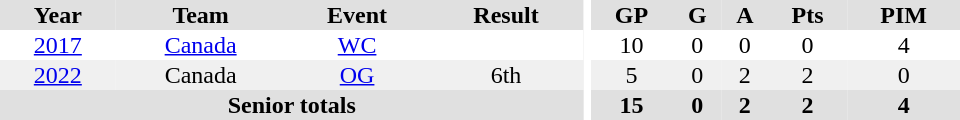<table border="0" cellpadding="1" cellspacing="0" ID="Table3" style="text-align:center; width:40em">
<tr ALIGN="center" bgcolor="#e0e0e0">
<th>Year</th>
<th>Team</th>
<th>Event</th>
<th>Result</th>
<th rowspan="99" bgcolor="#ffffff"></th>
<th>GP</th>
<th>G</th>
<th>A</th>
<th>Pts</th>
<th>PIM</th>
</tr>
<tr>
<td><a href='#'>2017</a></td>
<td><a href='#'>Canada</a></td>
<td><a href='#'>WC</a></td>
<td></td>
<td>10</td>
<td>0</td>
<td>0</td>
<td>0</td>
<td>4</td>
</tr>
<tr bgcolor="#f0f0f0">
<td><a href='#'>2022</a></td>
<td>Canada</td>
<td><a href='#'>OG</a></td>
<td>6th</td>
<td>5</td>
<td>0</td>
<td>2</td>
<td>2</td>
<td>0</td>
</tr>
<tr bgcolor="#e0e0e0">
<th colspan="4">Senior totals</th>
<th>15</th>
<th>0</th>
<th>2</th>
<th>2</th>
<th>4</th>
</tr>
</table>
